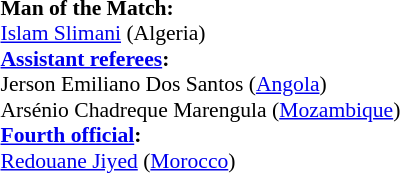<table width=50% style="font-size:90%">
<tr>
<td><br><strong>Man of the Match:</strong>
<br><a href='#'>Islam Slimani</a> (Algeria)<br><strong><a href='#'>Assistant referees</a>:</strong>
<br>Jerson Emiliano Dos Santos (<a href='#'>Angola</a>)
<br>Arsénio Chadreque Marengula (<a href='#'>Mozambique</a>)
<br><strong><a href='#'>Fourth official</a>:</strong>
<br><a href='#'>Redouane Jiyed</a> (<a href='#'>Morocco</a>)</td>
</tr>
</table>
